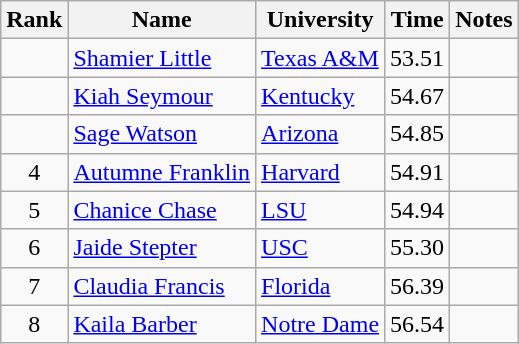<table class="wikitable sortable" style="text-align:center">
<tr>
<th>Rank</th>
<th>Name</th>
<th>University</th>
<th>Time</th>
<th>Notes</th>
</tr>
<tr>
<td></td>
<td align=left><a href='#'>Shamier Little</a></td>
<td align=left><a href='#'>Texas A&M</a></td>
<td>53.51</td>
<td></td>
</tr>
<tr>
<td></td>
<td align=left><a href='#'>Kiah Seymour</a></td>
<td align=left><a href='#'>Kentucky</a></td>
<td>54.67</td>
<td></td>
</tr>
<tr>
<td></td>
<td align=left><a href='#'>Sage Watson</a> </td>
<td align=left><a href='#'>Arizona</a></td>
<td>54.85</td>
<td></td>
</tr>
<tr>
<td>4</td>
<td align=left><a href='#'>Autumne Franklin</a></td>
<td align=left><a href='#'>Harvard</a></td>
<td>54.91</td>
<td></td>
</tr>
<tr>
<td>5</td>
<td align=left><a href='#'>Chanice Chase</a> </td>
<td align=left><a href='#'>LSU</a></td>
<td>54.94</td>
<td></td>
</tr>
<tr>
<td>6</td>
<td align=left><a href='#'>Jaide Stepter</a></td>
<td align=left><a href='#'>USC</a></td>
<td>55.30</td>
<td></td>
</tr>
<tr>
<td>7</td>
<td align=left><a href='#'>Claudia Francis</a></td>
<td align=left><a href='#'>Florida</a></td>
<td>56.39</td>
<td></td>
</tr>
<tr>
<td>8</td>
<td align=left><a href='#'>Kaila Barber</a></td>
<td align=left><a href='#'>Notre Dame</a></td>
<td>56.54</td>
<td></td>
</tr>
</table>
